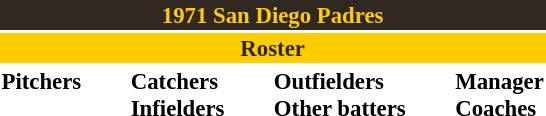<table class="toccolours" style="font-size: 95%;">
<tr>
<th colspan="10" style="background-color: #312821; color: #FFCC00; text-align: center;">1971 San Diego Padres</th>
</tr>
<tr>
<td colspan="10" style="background-color: #FFCC00; color: #312821; text-align: center;"><strong>Roster</strong></td>
</tr>
<tr>
<td valign="top"><strong>Pitchers</strong><br>














</td>
<td width="25px"></td>
<td valign="top"><strong>Catchers</strong><br>



<strong>Infielders</strong>







</td>
<td width="25px"></td>
<td valign="top"><strong>Outfielders</strong><br>









<strong>Other batters</strong>

</td>
<td width="25px"></td>
<td valign="top"><strong>Manager</strong><br>
<strong>Coaches</strong>



</td>
</tr>
</table>
